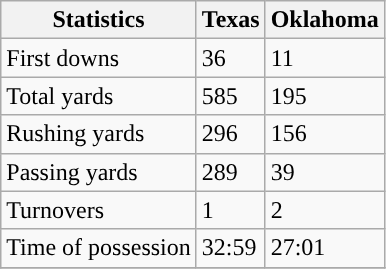<table class="wikitable" style="float: left;">
<tr>
<th>Statistics</th>
<th>Texas</th>
<th>Oklahoma</th>
</tr>
<tr>
<td>First downs</td>
<td>36</td>
<td>11</td>
</tr>
<tr>
<td>Total yards</td>
<td>585</td>
<td>195</td>
</tr>
<tr>
<td>Rushing yards</td>
<td>296</td>
<td>156</td>
</tr>
<tr>
<td>Passing yards</td>
<td>289</td>
<td>39</td>
</tr>
<tr>
<td>Turnovers</td>
<td>1</td>
<td>2</td>
</tr>
<tr>
<td>Time of possession</td>
<td>32:59</td>
<td>27:01</td>
</tr>
<tr>
</tr>
</table>
